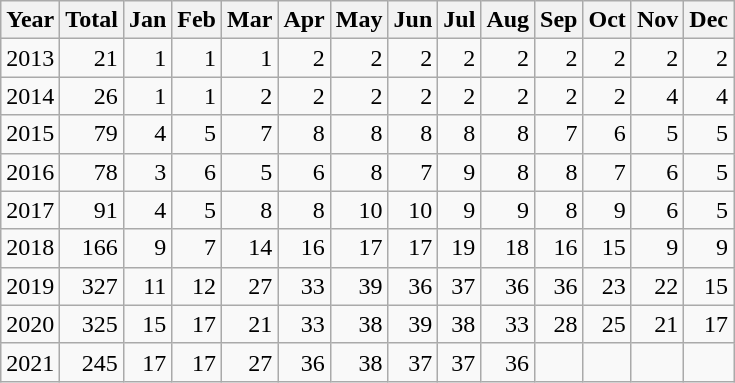<table class="wikitable" style="text-align:right;">
<tr>
<th>Year</th>
<th>Total</th>
<th>Jan</th>
<th>Feb</th>
<th>Mar</th>
<th>Apr</th>
<th>May</th>
<th>Jun</th>
<th>Jul</th>
<th>Aug</th>
<th>Sep</th>
<th>Oct</th>
<th>Nov</th>
<th>Dec</th>
</tr>
<tr align=right>
<td>2013</td>
<td>21</td>
<td>1</td>
<td>1</td>
<td>1</td>
<td>2</td>
<td>2</td>
<td>2</td>
<td>2</td>
<td>2</td>
<td>2</td>
<td>2</td>
<td>2</td>
<td>2</td>
</tr>
<tr align=right>
<td>2014</td>
<td>26</td>
<td>1</td>
<td>1</td>
<td>2</td>
<td>2</td>
<td>2</td>
<td>2</td>
<td>2</td>
<td>2</td>
<td>2</td>
<td>2</td>
<td>4</td>
<td>4</td>
</tr>
<tr align=right>
<td>2015</td>
<td>79</td>
<td>4</td>
<td>5</td>
<td>7</td>
<td>8</td>
<td>8</td>
<td>8</td>
<td>8</td>
<td>8</td>
<td>7</td>
<td>6</td>
<td>5</td>
<td>5</td>
</tr>
<tr align=right>
<td>2016</td>
<td>78</td>
<td>3</td>
<td>6</td>
<td>5</td>
<td>6</td>
<td>8</td>
<td>7</td>
<td>9</td>
<td>8</td>
<td>8</td>
<td>7</td>
<td>6</td>
<td>5</td>
</tr>
<tr align=right>
<td>2017</td>
<td>91</td>
<td>4</td>
<td>5</td>
<td>8</td>
<td>8</td>
<td>10</td>
<td>10</td>
<td>9</td>
<td>9</td>
<td>8</td>
<td>9</td>
<td>6</td>
<td>5</td>
</tr>
<tr align=right>
<td>2018</td>
<td>166</td>
<td>9</td>
<td>7</td>
<td>14</td>
<td>16</td>
<td>17</td>
<td>17</td>
<td>19</td>
<td>18</td>
<td>16</td>
<td>15</td>
<td>9</td>
<td>9</td>
</tr>
<tr align=right>
<td>2019</td>
<td>327</td>
<td>11</td>
<td>12</td>
<td>27</td>
<td>33</td>
<td>39</td>
<td>36</td>
<td>37</td>
<td>36</td>
<td>36</td>
<td>23</td>
<td>22</td>
<td>15</td>
</tr>
<tr align=right>
<td>2020</td>
<td>325</td>
<td>15</td>
<td>17</td>
<td>21</td>
<td>33</td>
<td>38</td>
<td>39</td>
<td>38</td>
<td>33</td>
<td>28</td>
<td>25</td>
<td>21</td>
<td>17</td>
</tr>
<tr align=right>
<td>2021</td>
<td>245</td>
<td>17</td>
<td>17</td>
<td>27</td>
<td>36</td>
<td>38</td>
<td>37</td>
<td>37</td>
<td>36</td>
<td></td>
<td></td>
<td></td>
</tr>
</table>
